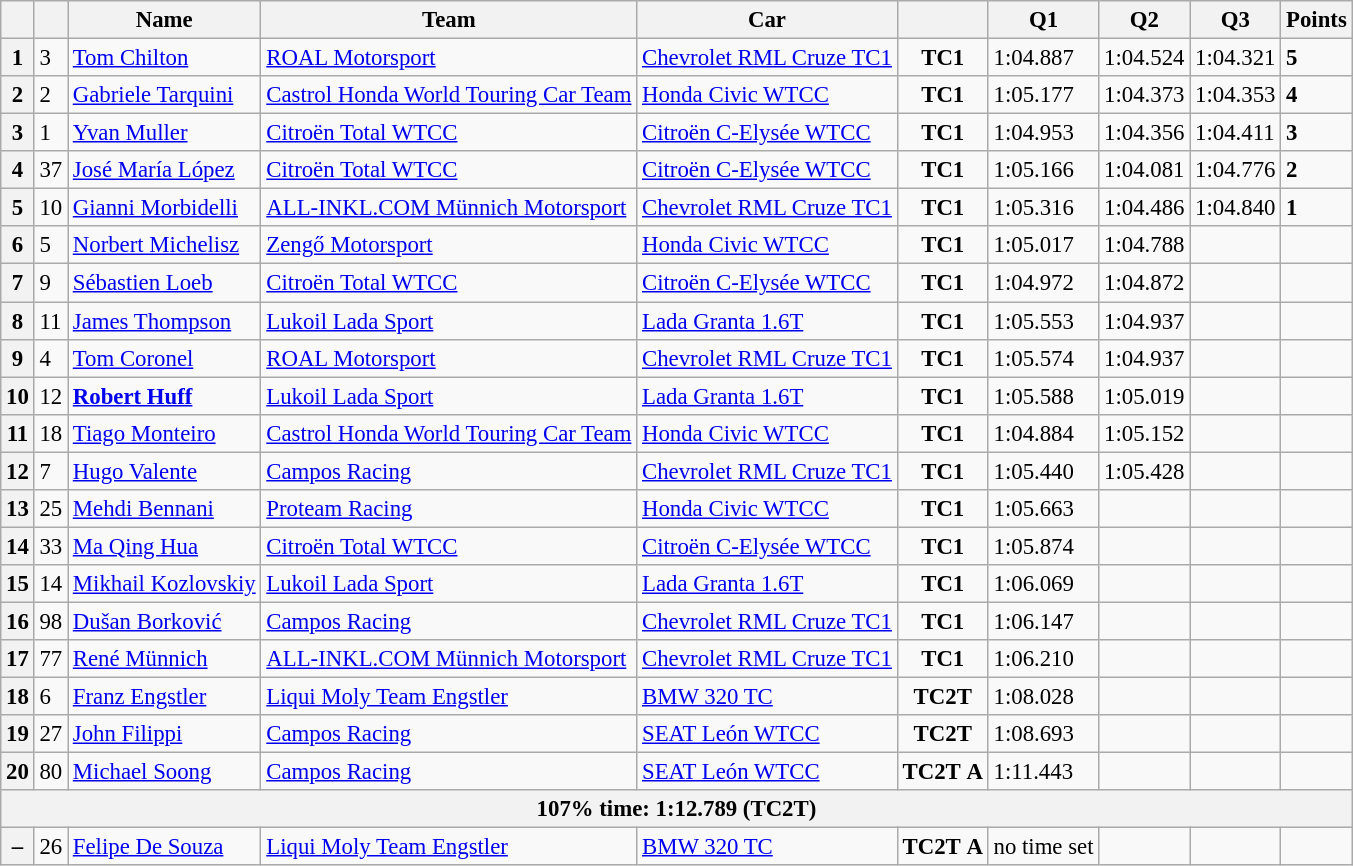<table class="wikitable sortable" style="font-size: 95%;">
<tr>
<th></th>
<th></th>
<th>Name</th>
<th>Team</th>
<th>Car</th>
<th></th>
<th>Q1</th>
<th>Q2</th>
<th>Q3</th>
<th>Points</th>
</tr>
<tr>
<th>1</th>
<td>3</td>
<td> <a href='#'>Tom Chilton</a></td>
<td><a href='#'>ROAL Motorsport</a></td>
<td><a href='#'>Chevrolet RML Cruze TC1</a></td>
<td align=center><strong><span>TC1</span></strong></td>
<td>1:04.887</td>
<td>1:04.524</td>
<td>1:04.321</td>
<td><strong>5</strong></td>
</tr>
<tr>
<th>2</th>
<td>2</td>
<td> <a href='#'>Gabriele Tarquini</a></td>
<td><a href='#'>Castrol Honda World Touring Car Team</a></td>
<td><a href='#'>Honda Civic WTCC</a></td>
<td align=center><strong><span>TC1</span></strong></td>
<td>1:05.177</td>
<td>1:04.373</td>
<td>1:04.353</td>
<td><strong>4</strong></td>
</tr>
<tr>
<th>3</th>
<td>1</td>
<td> <a href='#'>Yvan Muller</a></td>
<td><a href='#'>Citroën Total WTCC</a></td>
<td><a href='#'>Citroën C-Elysée WTCC</a></td>
<td align=center><strong><span>TC1</span></strong></td>
<td>1:04.953</td>
<td>1:04.356</td>
<td>1:04.411</td>
<td><strong>3</strong></td>
</tr>
<tr>
<th>4</th>
<td>37</td>
<td> <a href='#'>José María López</a></td>
<td><a href='#'>Citroën Total WTCC</a></td>
<td><a href='#'>Citroën C-Elysée WTCC</a></td>
<td align=center><strong><span>TC1</span></strong></td>
<td>1:05.166</td>
<td>1:04.081</td>
<td>1:04.776</td>
<td><strong>2</strong></td>
</tr>
<tr>
<th>5</th>
<td>10</td>
<td> <a href='#'>Gianni Morbidelli</a></td>
<td><a href='#'>ALL-INKL.COM Münnich Motorsport</a></td>
<td><a href='#'>Chevrolet RML Cruze TC1</a></td>
<td align=center><strong><span>TC1</span></strong></td>
<td>1:05.316</td>
<td>1:04.486</td>
<td>1:04.840</td>
<td><strong>1</strong></td>
</tr>
<tr>
<th>6</th>
<td>5</td>
<td> <a href='#'>Norbert Michelisz</a></td>
<td><a href='#'>Zengő Motorsport</a></td>
<td><a href='#'>Honda Civic WTCC</a></td>
<td align=center><strong><span>TC1</span></strong></td>
<td>1:05.017</td>
<td>1:04.788</td>
<td></td>
<td></td>
</tr>
<tr>
<th>7</th>
<td>9</td>
<td> <a href='#'>Sébastien Loeb</a></td>
<td><a href='#'>Citroën Total WTCC</a></td>
<td><a href='#'>Citroën C-Elysée WTCC</a></td>
<td align=center><strong><span>TC1</span></strong></td>
<td>1:04.972</td>
<td>1:04.872</td>
<td></td>
<td></td>
</tr>
<tr>
<th>8</th>
<td>11</td>
<td> <a href='#'>James Thompson</a></td>
<td><a href='#'>Lukoil Lada Sport</a></td>
<td><a href='#'>Lada Granta 1.6T</a></td>
<td align=center><strong><span>TC1</span></strong></td>
<td>1:05.553</td>
<td>1:04.937</td>
<td></td>
<td></td>
</tr>
<tr>
<th>9</th>
<td>4</td>
<td> <a href='#'>Tom Coronel</a></td>
<td><a href='#'>ROAL Motorsport</a></td>
<td><a href='#'>Chevrolet RML Cruze TC1</a></td>
<td align=center><strong><span>TC1</span></strong></td>
<td>1:05.574</td>
<td>1:04.937</td>
<td></td>
<td></td>
</tr>
<tr>
<th>10</th>
<td>12</td>
<td> <strong><a href='#'>Robert Huff</a></strong></td>
<td><a href='#'>Lukoil Lada Sport</a></td>
<td><a href='#'>Lada Granta 1.6T</a></td>
<td align=center><strong><span>TC1</span></strong></td>
<td>1:05.588</td>
<td>1:05.019</td>
<td></td>
<td></td>
</tr>
<tr>
<th>11</th>
<td>18</td>
<td> <a href='#'>Tiago Monteiro</a></td>
<td><a href='#'>Castrol Honda World Touring Car Team</a></td>
<td><a href='#'>Honda Civic WTCC</a></td>
<td align=center><strong><span>TC1</span></strong></td>
<td>1:04.884</td>
<td>1:05.152</td>
<td></td>
<td></td>
</tr>
<tr>
<th>12</th>
<td>7</td>
<td> <a href='#'>Hugo Valente</a></td>
<td><a href='#'>Campos Racing</a></td>
<td><a href='#'>Chevrolet RML Cruze TC1</a></td>
<td align=center><strong><span>TC1</span></strong></td>
<td>1:05.440</td>
<td>1:05.428</td>
<td></td>
<td></td>
</tr>
<tr>
<th>13</th>
<td>25</td>
<td> <a href='#'>Mehdi Bennani</a></td>
<td><a href='#'>Proteam Racing</a></td>
<td><a href='#'>Honda Civic WTCC</a></td>
<td align=center><strong><span>TC1</span></strong></td>
<td>1:05.663</td>
<td></td>
<td></td>
<td></td>
</tr>
<tr>
<th>14</th>
<td>33</td>
<td> <a href='#'>Ma Qing Hua</a></td>
<td><a href='#'>Citroën Total WTCC</a></td>
<td><a href='#'>Citroën C-Elysée WTCC</a></td>
<td align=center><strong><span>TC1</span></strong></td>
<td>1:05.874</td>
<td></td>
<td></td>
<td></td>
</tr>
<tr>
<th>15</th>
<td>14</td>
<td> <a href='#'>Mikhail Kozlovskiy</a></td>
<td><a href='#'>Lukoil Lada Sport</a></td>
<td><a href='#'>Lada Granta 1.6T</a></td>
<td align=center><strong><span>TC1</span></strong></td>
<td>1:06.069</td>
<td></td>
<td></td>
<td></td>
</tr>
<tr>
<th>16</th>
<td>98</td>
<td> <a href='#'>Dušan Borković</a></td>
<td><a href='#'>Campos Racing</a></td>
<td><a href='#'>Chevrolet RML Cruze TC1</a></td>
<td align=center><strong><span>TC1</span></strong></td>
<td>1:06.147</td>
<td></td>
<td></td>
<td></td>
</tr>
<tr>
<th>17</th>
<td>77</td>
<td> <a href='#'>René Münnich</a></td>
<td><a href='#'>ALL-INKL.COM Münnich Motorsport</a></td>
<td><a href='#'>Chevrolet RML Cruze TC1</a></td>
<td align=center><strong><span>TC1</span></strong></td>
<td>1:06.210</td>
<td></td>
<td></td>
<td></td>
</tr>
<tr>
<th>18</th>
<td>6</td>
<td> <a href='#'>Franz Engstler</a></td>
<td><a href='#'>Liqui Moly Team Engstler</a></td>
<td><a href='#'>BMW 320 TC</a></td>
<td align=center><strong><span>TC2T</span></strong></td>
<td>1:08.028</td>
<td></td>
<td></td>
<td></td>
</tr>
<tr>
<th>19</th>
<td>27</td>
<td> <a href='#'>John Filippi</a></td>
<td><a href='#'>Campos Racing</a></td>
<td><a href='#'>SEAT León WTCC</a></td>
<td align=center><strong><span>TC2T</span></strong></td>
<td>1:08.693</td>
<td></td>
<td></td>
<td></td>
</tr>
<tr>
<th>20</th>
<td>80</td>
<td> <a href='#'>Michael Soong</a></td>
<td><a href='#'>Campos Racing</a></td>
<td><a href='#'>SEAT León WTCC</a></td>
<td align=center><strong><span>TC2T</span></strong> <strong><span>A</span></strong></td>
<td>1:11.443</td>
<td></td>
<td></td>
<td></td>
</tr>
<tr>
<th colspan=10>107% time: 1:12.789 (TC2T)</th>
</tr>
<tr>
<th>–</th>
<td>26</td>
<td> <a href='#'>Felipe De Souza</a></td>
<td><a href='#'>Liqui Moly Team Engstler</a></td>
<td><a href='#'>BMW 320 TC</a></td>
<td align=center><strong><span>TC2T</span></strong> <strong><span>A</span></strong></td>
<td>no time set</td>
<td></td>
<td></td>
<td></td>
</tr>
</table>
